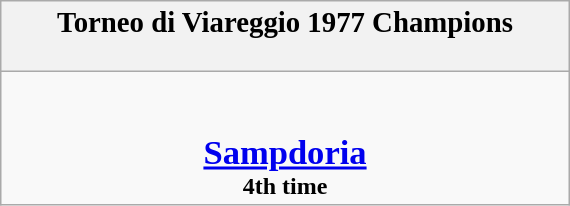<table class="wikitable" style="margin: 0 auto; width: 30%;">
<tr>
<th><big>Torneo di Viareggio 1977 Champions</big><br><br></th>
</tr>
<tr>
<td align=center><br><br><big><big><strong><a href='#'>Sampdoria</a></strong><br></big></big><strong>4th time</strong></td>
</tr>
</table>
